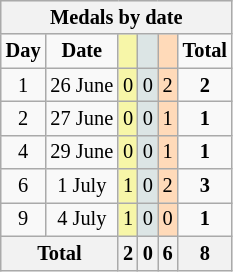<table class="wikitable" style="font-size:85%; text-align:center;">
<tr style="background:#efefef;">
<th colspan=6><strong>Medals by date</strong></th>
</tr>
<tr>
<td><strong>Day</strong></td>
<td><strong>Date</strong></td>
<td style="background:#F7F6A8;"></td>
<td style="background:#DCE5E5;"></td>
<td style="background:#FFDAB9;"></td>
<td><strong>Total</strong></td>
</tr>
<tr>
<td>1</td>
<td>26 June</td>
<td style="background:#F7F6A8;">0</td>
<td style="background:#DCE5E5;">0</td>
<td style="background:#FFDAB9;">2</td>
<td><strong>2</strong></td>
</tr>
<tr>
<td>2</td>
<td>27 June</td>
<td style="background:#F7F6A8;">0</td>
<td style="background:#DCE5E5;">0</td>
<td style="background:#FFDAB9;">1</td>
<td><strong>1</strong></td>
</tr>
<tr>
<td>4</td>
<td>29 June</td>
<td style="background:#F7F6A8;">0</td>
<td style="background:#DCE5E5;">0</td>
<td style="background:#FFDAB9;">1</td>
<td><strong>1</strong></td>
</tr>
<tr>
<td>6</td>
<td>1 July</td>
<td style="background:#F7F6A8;">1</td>
<td style="background:#DCE5E5;">0</td>
<td style="background:#FFDAB9;">2</td>
<td><strong>3</strong></td>
</tr>
<tr>
<td>9</td>
<td>4 July</td>
<td style="background:#F7F6A8;">1</td>
<td style="background:#DCE5E5;">0</td>
<td style="background:#FFDAB9;">0</td>
<td><strong>1</strong></td>
</tr>
<tr>
<th colspan="2">Total</th>
<th>2</th>
<th>0</th>
<th>6</th>
<th>8</th>
</tr>
</table>
